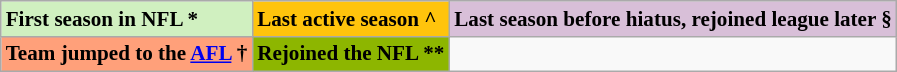<table class="wikitable">
<tr>
<td style="background-color:#d0f0c0;font-size: 88%;"><strong>First season in NFL *</strong></td>
<td style="background-color:#FFC40C;font-size: 88%;"><strong>Last active season ^ </strong></td>
<td style="background-color:#D8BFD8;font-size: 88%;"><strong>Last season before hiatus, rejoined league later § </strong></td>
</tr>
<tr>
<td style="background-color:#ffa07a;font-size: 88%;"><strong>Team jumped to the <a href='#'><span>AFL</span></a> †</strong></td>
<td style="background-color:#8DB600;font-size: 88%;"><strong> Rejoined the NFL **</strong></td>
</tr>
</table>
